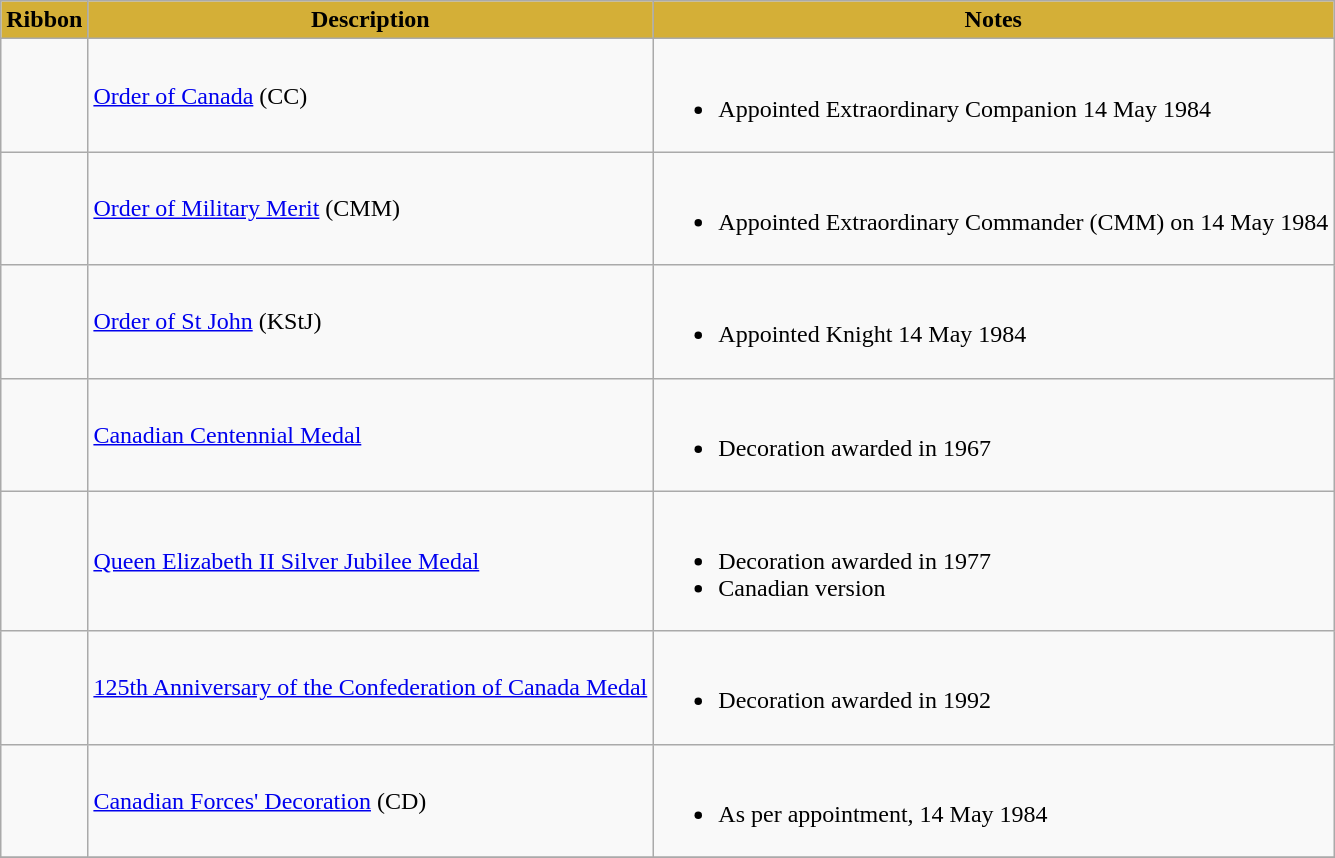<table class="wikitable">
<tr style="background:#d4af37;color:Black" align="center">
<td><strong>Ribbon</strong></td>
<td><strong>Description</strong></td>
<td><strong>Notes</strong></td>
</tr>
<tr>
<td></td>
<td><a href='#'>Order of Canada</a> (CC)</td>
<td><br><ul><li>Appointed Extraordinary Companion 14 May 1984</li></ul></td>
</tr>
<tr>
<td></td>
<td><a href='#'>Order of Military Merit</a> (CMM)</td>
<td><br><ul><li>Appointed Extraordinary Commander (CMM) on 14 May 1984</li></ul></td>
</tr>
<tr>
<td></td>
<td><a href='#'>Order of St John</a> (KStJ)</td>
<td><br><ul><li>Appointed Knight 14 May 1984</li></ul></td>
</tr>
<tr>
<td></td>
<td><a href='#'>Canadian Centennial Medal</a></td>
<td><br><ul><li>Decoration awarded in 1967</li></ul></td>
</tr>
<tr>
<td></td>
<td><a href='#'>Queen Elizabeth II Silver Jubilee Medal</a></td>
<td><br><ul><li>Decoration awarded in 1977</li><li>Canadian version</li></ul></td>
</tr>
<tr>
<td></td>
<td><a href='#'>125th Anniversary of the Confederation of Canada Medal</a></td>
<td><br><ul><li>Decoration awarded in 1992</li></ul></td>
</tr>
<tr>
<td></td>
<td><a href='#'>Canadian Forces' Decoration</a> (CD)</td>
<td><br><ul><li>As per appointment, 14 May 1984</li></ul></td>
</tr>
<tr>
</tr>
</table>
